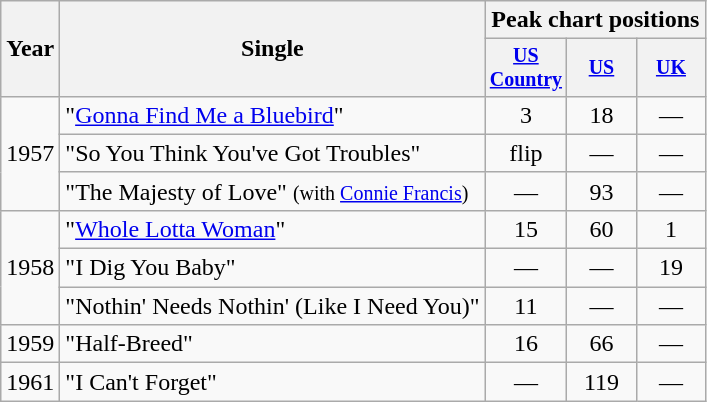<table class="wikitable" style="text-align:center;">
<tr>
<th rowspan="2">Year</th>
<th rowspan="2">Single</th>
<th colspan="3">Peak chart positions</th>
</tr>
<tr style="font-size:smaller;">
<th style="width:40px;"><a href='#'>US Country</a></th>
<th style="width:40px;"><a href='#'>US</a><br></th>
<th style="width:40px;"><a href='#'>UK</a></th>
</tr>
<tr>
<td rowspan=3>1957</td>
<td align=left>"<a href='#'>Gonna Find Me a Bluebird</a>"</td>
<td>3</td>
<td>18</td>
<td>—</td>
</tr>
<tr>
<td align=left>"So You Think You've Got Troubles"</td>
<td>flip</td>
<td>—</td>
<td>—</td>
</tr>
<tr>
<td align=left>"The Majesty of Love" <small>(with <a href='#'>Connie Francis</a>)</small></td>
<td>—</td>
<td>93</td>
<td>—</td>
</tr>
<tr>
<td rowspan=3>1958</td>
<td align=left>"<a href='#'>Whole Lotta Woman</a>"</td>
<td>15</td>
<td>60</td>
<td>1</td>
</tr>
<tr>
<td align=left>"I Dig You Baby"</td>
<td>—</td>
<td>—</td>
<td>19</td>
</tr>
<tr>
<td align=left>"Nothin' Needs Nothin' (Like I Need You)"</td>
<td>11</td>
<td>—</td>
<td>—</td>
</tr>
<tr>
<td>1959</td>
<td align=left>"Half-Breed"</td>
<td>16</td>
<td>66</td>
<td>—</td>
</tr>
<tr>
<td>1961</td>
<td align=left>"I Can't Forget"</td>
<td>—</td>
<td>119</td>
<td>—</td>
</tr>
</table>
